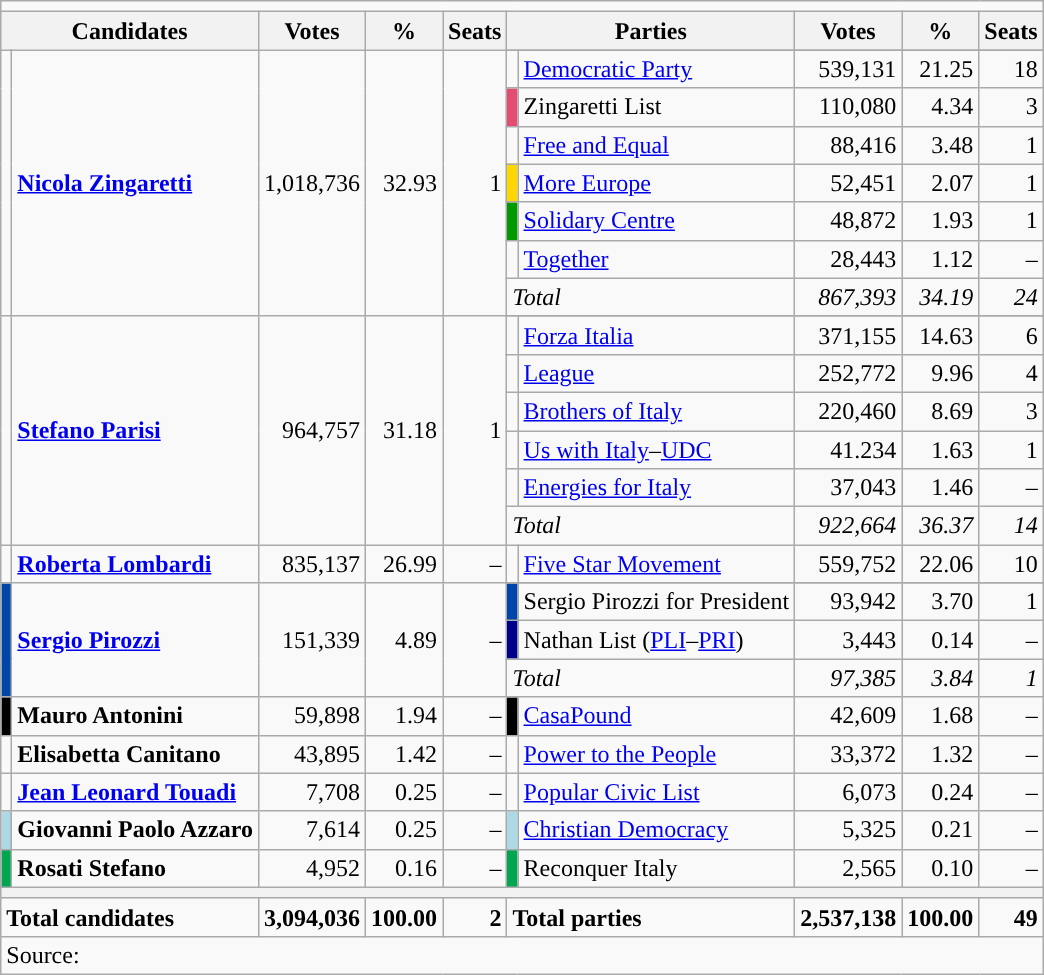<table class="wikitable">
<tr>
<td colspan=10></td>
</tr>
<tr>
<th colspan=2>Candidates</th>
<th>Votes</th>
<th>%</th>
<th>Seats</th>
<th colspan=2>Parties</th>
<th>Votes</th>
<th>%</th>
<th>Seats</th>
</tr>
<tr>
<td rowspan=8></td>
<td rowspan=8><strong><a href='#'>Nicola Zingaretti</a></strong></td>
<td rowspan=8 align=right>1,018,736</td>
<td rowspan=8 align=right>32.93</td>
<td rowspan=8 align=right>1</td>
</tr>
<tr>
<td></td>
<td><a href='#'>Democratic Party</a></td>
<td align=right>539,131</td>
<td align=right>21.25</td>
<td align=right>18</td>
</tr>
<tr>
<td bgcolor="#E54C72"></td>
<td>Zingaretti List</td>
<td align=right>110,080</td>
<td align=right>4.34</td>
<td align=right>3</td>
</tr>
<tr>
<td></td>
<td><a href='#'>Free and Equal</a></td>
<td align=right>88,416</td>
<td align=right>3.48</td>
<td align=right>1</td>
</tr>
<tr>
<td bgcolor="gold"></td>
<td><a href='#'>More Europe</a></td>
<td align=right>52,451</td>
<td align=right>2.07</td>
<td align=right>1</td>
</tr>
<tr>
<td bgcolor="#009900"></td>
<td><a href='#'>Solidary Centre</a></td>
<td align=right>48,872</td>
<td align=right>1.93</td>
<td align=right>1</td>
</tr>
<tr>
<td></td>
<td><a href='#'>Together</a></td>
<td align=right>28,443</td>
<td align=right>1.12</td>
<td align=right>–</td>
</tr>
<tr>
<td colspan=2><em>Total</em></td>
<td align=right><em>867,393</em></td>
<td align=right><em>34.19</em></td>
<td align=right><em>24</em></td>
</tr>
<tr>
<td rowspan=7></td>
<td rowspan=7><strong><a href='#'>Stefano Parisi</a></strong></td>
<td rowspan=7 align=right>964,757</td>
<td rowspan=7 align=right>31.18</td>
<td rowspan=7 align=right>1</td>
</tr>
<tr>
<td></td>
<td><a href='#'>Forza Italia</a></td>
<td align=right>371,155</td>
<td align=right>14.63</td>
<td align=right>6</td>
</tr>
<tr>
<td></td>
<td><a href='#'>League</a></td>
<td align=right>252,772</td>
<td align=right>9.96</td>
<td align=right>4</td>
</tr>
<tr>
<td></td>
<td><a href='#'>Brothers of Italy</a></td>
<td align=right>220,460</td>
<td align=right>8.69</td>
<td align=right>3</td>
</tr>
<tr>
<td></td>
<td><a href='#'>Us with Italy</a>–<a href='#'>UDC</a></td>
<td align=right>41.234</td>
<td align=right>1.63</td>
<td align=right>1</td>
</tr>
<tr>
<td></td>
<td><a href='#'>Energies for Italy</a></td>
<td align=right>37,043</td>
<td align=right>1.46</td>
<td align=right>–</td>
</tr>
<tr>
<td colspan=2><em>Total</em></td>
<td align=right><em>922,664</em></td>
<td align=right><em>36.37 </em></td>
<td align=right><em>14</em></td>
</tr>
<tr>
<td></td>
<td><strong><a href='#'>Roberta Lombardi</a></strong></td>
<td align=right>835,137</td>
<td align=right>26.99</td>
<td align=right>–</td>
<td></td>
<td><a href='#'>Five Star Movement</a></td>
<td align=right>559,752</td>
<td align=right>22.06</td>
<td align=right>10</td>
</tr>
<tr>
<td rowspan=4 bgcolor="#0045AA"></td>
<td rowspan=4><strong><a href='#'>Sergio Pirozzi</a></strong></td>
<td rowspan=4 align=right>151,339</td>
<td rowspan=4 align=right>4.89</td>
<td rowspan=4 align=right>–</td>
</tr>
<tr>
<td bgcolor="#0045AA"></td>
<td>Sergio Pirozzi for President</td>
<td align=right>93,942</td>
<td align=right>3.70</td>
<td align=right>1</td>
</tr>
<tr>
<td bgcolor="darkblue"></td>
<td>Nathan List (<a href='#'>PLI</a>–<a href='#'>PRI</a>)</td>
<td align=right>3,443</td>
<td align=right>0.14</td>
<td align=right>–</td>
</tr>
<tr>
<td colspan=2><em>Total</em></td>
<td align=right><em>97,385</em></td>
<td align=right><em>3.84</em></td>
<td align=right><em>1</em></td>
</tr>
<tr>
<td bgcolor="black"></td>
<td><strong>Mauro Antonini</strong></td>
<td align=right>59,898</td>
<td align=right>1.94</td>
<td align=right>–</td>
<td bgcolor="black"></td>
<td><a href='#'>CasaPound</a></td>
<td align=right>42,609</td>
<td align=right>1.68</td>
<td align=right>–</td>
</tr>
<tr>
<td></td>
<td><strong>Elisabetta Canitano</strong></td>
<td align=right>43,895</td>
<td align=right>1.42</td>
<td align=right>–</td>
<td></td>
<td><a href='#'>Power to the People</a></td>
<td align=right>33,372</td>
<td align=right>1.32</td>
<td align=right>–</td>
</tr>
<tr>
<td></td>
<td><strong><a href='#'>Jean Leonard Touadi</a></strong></td>
<td align=right>7,708</td>
<td align=right>0.25</td>
<td align=right>–</td>
<td></td>
<td><a href='#'>Popular Civic List</a></td>
<td align=right>6,073</td>
<td align=right>0.24</td>
<td align=right>–</td>
</tr>
<tr>
<td bgcolor="lightblue"></td>
<td><strong>Giovanni Paolo Azzaro</strong></td>
<td align=right>7,614</td>
<td align=right>0.25</td>
<td align=right>–</td>
<td bgcolor="lightblue"></td>
<td><a href='#'>Christian Democracy</a></td>
<td align=right>5,325</td>
<td align=right>0.21</td>
<td align=right>–</td>
</tr>
<tr>
<td bgcolor="#00A650"></td>
<td><strong>Rosati Stefano</strong></td>
<td align=right>4,952</td>
<td align=right>0.16</td>
<td align=right>–</td>
<td bgcolor="#00A650"></td>
<td>Reconquer Italy</td>
<td align=right>2,565</td>
<td align=right>0.10</td>
<td align=right>–</td>
</tr>
<tr>
<th colspan=10></th>
</tr>
<tr>
<td colspan=2><strong>Total candidates</strong></td>
<td align=right><strong>3,094,036</strong></td>
<td align=right><strong>100.00</strong></td>
<td align=right><strong>2</strong></td>
<td colspan=2><strong>Total parties</strong></td>
<td align=right><strong>2,537,138</strong></td>
<td align=right><strong>100.00</strong></td>
<td align=right><strong>49</strong></td>
</tr>
<tr>
<td colspan=10>Source: </td>
</tr>
</table>
